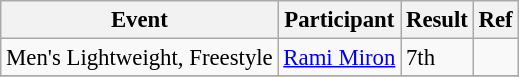<table class="wikitable" style="font-size: 95%;">
<tr>
<th>Event</th>
<th>Participant</th>
<th>Result</th>
<th>Ref</th>
</tr>
<tr>
<td>Men's Lightweight, Freestyle</td>
<td><a href='#'>Rami Miron</a></td>
<td>7th</td>
<td></td>
</tr>
<tr>
</tr>
</table>
